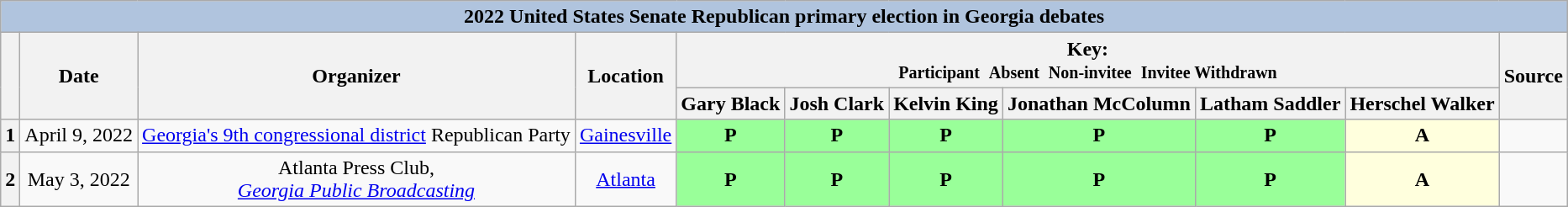<table class="wikitable" style="text-align:center;">
<tr>
<th colspan="12" style="background-color:#B0C4DE;">2022 United States Senate Republican primary election in Georgia debates</th>
</tr>
<tr>
<th rowspan="2"></th>
<th rowspan="2">Date</th>
<th rowspan="2">Organizer</th>
<th rowspan="2">Location</th>
<th colspan="6">Key:<br> <small>Participant </small>  <small>Absent </small>  <small>Non-invitee </small>  <small>Invitee  Withdrawn</small></th>
<th rowspan="2">Source</th>
</tr>
<tr>
<th>Gary Black</th>
<th>Josh Clark</th>
<th>Kelvin King</th>
<th>Jonathan McColumn</th>
<th>Latham Saddler</th>
<th>Herschel Walker</th>
</tr>
<tr>
<th>1</th>
<td>April 9, 2022</td>
<td><a href='#'>Georgia's 9th congressional district</a> Republican Party</td>
<td><a href='#'>Gainesville</a></td>
<td style="background-color:#99FF99;"><strong>P</strong></td>
<td style="background-color:#99FF99;"><strong>P</strong></td>
<td style="background-color:#99FF99;"><strong>P</strong></td>
<td style="background-color:#99FF99;"><strong>P</strong></td>
<td style="background-color:#99FF99;"><strong>P</strong></td>
<td style="background-color:#FFFFDD;"><strong>A</strong></td>
<td></td>
</tr>
<tr>
<th>2</th>
<td>May 3, 2022</td>
<td>Atlanta Press Club,<br><em><a href='#'>Georgia Public Broadcasting</a></em></td>
<td><a href='#'>Atlanta</a></td>
<td style="background-color:#99FF99;"><strong>P</strong></td>
<td style="background-color:#99FF99;"><strong>P</strong></td>
<td style="background-color:#99FF99;"><strong>P</strong></td>
<td style="background-color:#99FF99;"><strong>P</strong></td>
<td style="background-color:#99FF99;"><strong>P</strong></td>
<td style="background-color:#FFFFDD;"><strong>A</strong></td>
<td></td>
</tr>
</table>
